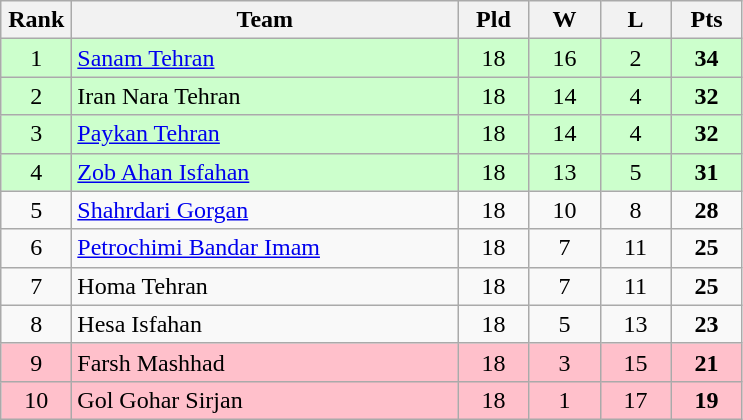<table class="wikitable" style="text-align: center;">
<tr>
<th width=40>Rank</th>
<th width=250>Team</th>
<th width=40>Pld</th>
<th width=40>W</th>
<th width=40>L</th>
<th width=40>Pts</th>
</tr>
<tr bgcolor=ccffcc>
<td>1</td>
<td align="left"><a href='#'>Sanam Tehran</a></td>
<td>18</td>
<td>16</td>
<td>2</td>
<td><strong>34</strong></td>
</tr>
<tr bgcolor=ccffcc>
<td>2</td>
<td align="left">Iran Nara Tehran</td>
<td>18</td>
<td>14</td>
<td>4</td>
<td><strong>32</strong></td>
</tr>
<tr bgcolor=ccffcc>
<td>3</td>
<td align="left"><a href='#'>Paykan Tehran</a></td>
<td>18</td>
<td>14</td>
<td>4</td>
<td><strong>32</strong></td>
</tr>
<tr bgcolor=ccffcc>
<td>4</td>
<td align="left"><a href='#'>Zob Ahan Isfahan</a></td>
<td>18</td>
<td>13</td>
<td>5</td>
<td><strong>31</strong></td>
</tr>
<tr>
<td>5</td>
<td align="left"><a href='#'>Shahrdari Gorgan</a></td>
<td>18</td>
<td>10</td>
<td>8</td>
<td><strong>28</strong></td>
</tr>
<tr>
<td>6</td>
<td align="left"><a href='#'>Petrochimi Bandar Imam</a></td>
<td>18</td>
<td>7</td>
<td>11</td>
<td><strong>25</strong></td>
</tr>
<tr>
<td>7</td>
<td align="left">Homa Tehran</td>
<td>18</td>
<td>7</td>
<td>11</td>
<td><strong>25</strong></td>
</tr>
<tr>
<td>8</td>
<td align="left">Hesa Isfahan</td>
<td>18</td>
<td>5</td>
<td>13</td>
<td><strong>23</strong></td>
</tr>
<tr bgcolor=pink>
<td>9</td>
<td align="left">Farsh Mashhad</td>
<td>18</td>
<td>3</td>
<td>15</td>
<td><strong>21</strong></td>
</tr>
<tr bgcolor=pink>
<td>10</td>
<td align="left">Gol Gohar Sirjan</td>
<td>18</td>
<td>1</td>
<td>17</td>
<td><strong>19</strong></td>
</tr>
</table>
